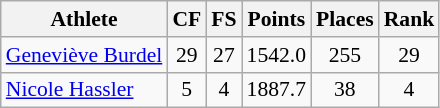<table class="wikitable" border="1" style="font-size:90%">
<tr>
<th>Athlete</th>
<th>CF</th>
<th>FS</th>
<th>Points</th>
<th>Places</th>
<th>Rank</th>
</tr>
<tr align=center>
<td align=left><a href='#'>Geneviève Burdel</a></td>
<td>29</td>
<td>27</td>
<td>1542.0</td>
<td>255</td>
<td>29</td>
</tr>
<tr align=center>
<td align=left><a href='#'>Nicole Hassler</a></td>
<td>5</td>
<td>4</td>
<td>1887.7</td>
<td>38</td>
<td>4</td>
</tr>
</table>
